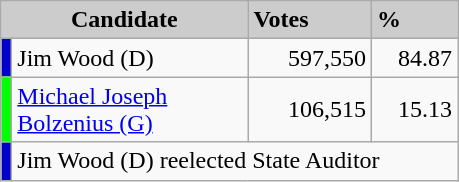<table class="wikitable">
<tr bgcolor="CCCCCC">
<td colspan="2" rowspan="1" align="center" valign="top"><strong>Candidate</strong></td>
<td valign="top"><strong>Votes</strong></td>
<td valign="top"><strong>%</strong></td>
</tr>
<tr>
<td style="color:inherit;background:#0000cd"></td>
<td width=150px>Jim Wood (D)</td>
<td align="right" width=75px>597,550</td>
<td align="right" width=50px>84.87</td>
</tr>
<tr>
<td style="color:inherit;background:#00FF00"></td>
<td><a href='#'>Michael Joseph Bolzenius (G)</a></td>
<td align="right">106,515</td>
<td align="right">15.13</td>
</tr>
<tr>
<td style="color:inherit;background:#0000cd"></td>
<td colspan="3">Jim Wood (D) reelected State Auditor</td>
</tr>
</table>
